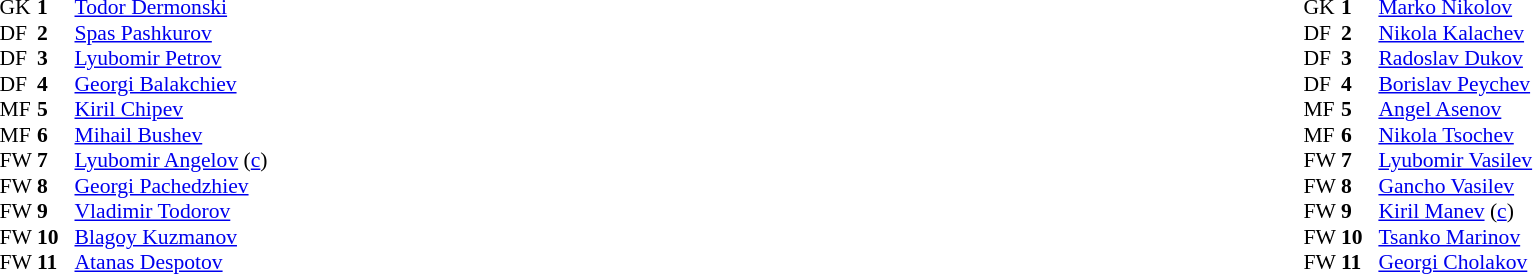<table style="width:100%">
<tr>
<td style="vertical-align:top;width:50%"><br><table style="font-size:90%" cellspacing="0" cellpadding="0">
<tr>
<th width="25"></th>
<th width="25"></th>
</tr>
<tr>
<td>GK</td>
<td><strong>1</strong></td>
<td> <a href='#'>Todor Dermonski</a></td>
</tr>
<tr>
<td>DF</td>
<td><strong>2</strong></td>
<td> <a href='#'>Spas Pashkurov</a></td>
</tr>
<tr>
<td>DF</td>
<td><strong>3</strong></td>
<td> <a href='#'>Lyubomir Petrov</a></td>
</tr>
<tr>
<td>DF</td>
<td><strong>4</strong></td>
<td> <a href='#'>Georgi Balakchiev</a></td>
</tr>
<tr>
<td>MF</td>
<td><strong>5</strong></td>
<td> <a href='#'>Kiril Chipev</a></td>
</tr>
<tr>
<td>MF</td>
<td><strong>6</strong></td>
<td> <a href='#'>Mihail Bushev</a></td>
</tr>
<tr>
<td>FW</td>
<td><strong>7</strong></td>
<td> <a href='#'>Lyubomir Angelov</a> (<a href='#'>c</a>)</td>
</tr>
<tr>
<td>FW</td>
<td><strong>8</strong></td>
<td> <a href='#'>Georgi Pachedzhiev</a></td>
</tr>
<tr>
<td>FW</td>
<td><strong>9</strong></td>
<td> <a href='#'>Vladimir Todorov</a></td>
</tr>
<tr>
<td>FW</td>
<td><strong>10</strong></td>
<td> <a href='#'>Blagoy Kuzmanov</a></td>
</tr>
<tr>
<td>FW</td>
<td><strong>11</strong></td>
<td> <a href='#'>Atanas Despotov</a></td>
</tr>
</table>
</td>
<td valign="top"></td>
<td valign="top" width="50%"><br><table cellspacing="0" cellpadding="0" style="font-size:90%;margin:auto">
<tr>
<th width="25"></th>
<th width="25"></th>
</tr>
<tr>
<td>GK</td>
<td><strong>1</strong></td>
<td> <a href='#'>Marko Nikolov</a></td>
</tr>
<tr>
<td>DF</td>
<td><strong>2</strong></td>
<td> <a href='#'>Nikola Kalachev</a></td>
</tr>
<tr>
<td>DF</td>
<td><strong>3</strong></td>
<td> <a href='#'>Radoslav Dukov</a></td>
</tr>
<tr>
<td>DF</td>
<td><strong>4</strong></td>
<td> <a href='#'>Borislav Peychev</a></td>
</tr>
<tr>
<td>MF</td>
<td><strong>5</strong></td>
<td> <a href='#'>Angel Asenov</a></td>
</tr>
<tr>
<td>MF</td>
<td><strong>6</strong></td>
<td> <a href='#'>Nikola Tsochev</a></td>
</tr>
<tr>
<td>FW</td>
<td><strong>7</strong></td>
<td> <a href='#'>Lyubomir Vasilev</a></td>
</tr>
<tr>
<td>FW</td>
<td><strong>8</strong></td>
<td> <a href='#'>Gancho Vasilev</a></td>
</tr>
<tr>
<td>FW</td>
<td><strong>9</strong></td>
<td> <a href='#'>Kiril Manev</a> (<a href='#'>c</a>)</td>
</tr>
<tr>
<td>FW</td>
<td><strong>10</strong></td>
<td> <a href='#'>Tsanko Marinov</a></td>
</tr>
<tr>
<td>FW</td>
<td><strong>11</strong></td>
<td> <a href='#'>Georgi Cholakov</a></td>
</tr>
</table>
</td>
</tr>
</table>
